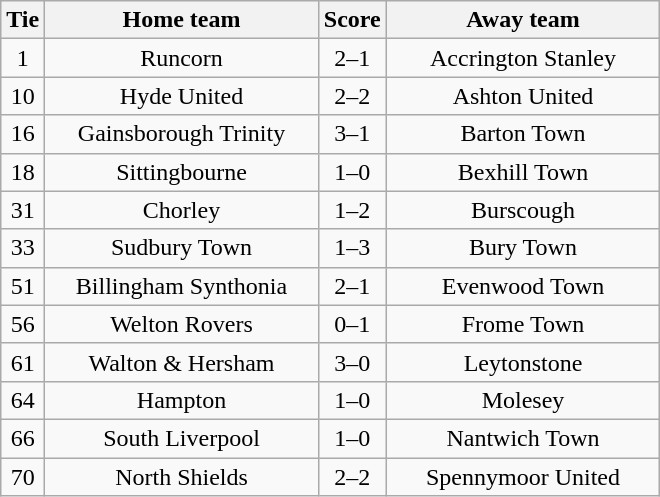<table class="wikitable" style="text-align:center;">
<tr>
<th width=20>Tie</th>
<th width=175>Home team</th>
<th width=20>Score</th>
<th width=175>Away team</th>
</tr>
<tr>
<td>1</td>
<td>Runcorn</td>
<td>2–1</td>
<td>Accrington Stanley</td>
</tr>
<tr>
<td>10</td>
<td>Hyde United</td>
<td>2–2</td>
<td>Ashton United</td>
</tr>
<tr>
<td>16</td>
<td>Gainsborough Trinity</td>
<td>3–1</td>
<td>Barton Town</td>
</tr>
<tr>
<td>18</td>
<td>Sittingbourne</td>
<td>1–0</td>
<td>Bexhill Town</td>
</tr>
<tr>
<td>31</td>
<td>Chorley</td>
<td>1–2</td>
<td>Burscough</td>
</tr>
<tr>
<td>33</td>
<td>Sudbury Town</td>
<td>1–3</td>
<td>Bury Town</td>
</tr>
<tr>
<td>51</td>
<td>Billingham Synthonia</td>
<td>2–1</td>
<td>Evenwood Town</td>
</tr>
<tr>
<td>56</td>
<td>Welton Rovers</td>
<td>0–1</td>
<td>Frome Town</td>
</tr>
<tr>
<td>61</td>
<td>Walton & Hersham</td>
<td>3–0</td>
<td>Leytonstone</td>
</tr>
<tr>
<td>64</td>
<td>Hampton</td>
<td>1–0</td>
<td>Molesey</td>
</tr>
<tr>
<td>66</td>
<td>South Liverpool</td>
<td>1–0</td>
<td>Nantwich Town</td>
</tr>
<tr>
<td>70</td>
<td>North Shields</td>
<td>2–2</td>
<td>Spennymoor United</td>
</tr>
</table>
